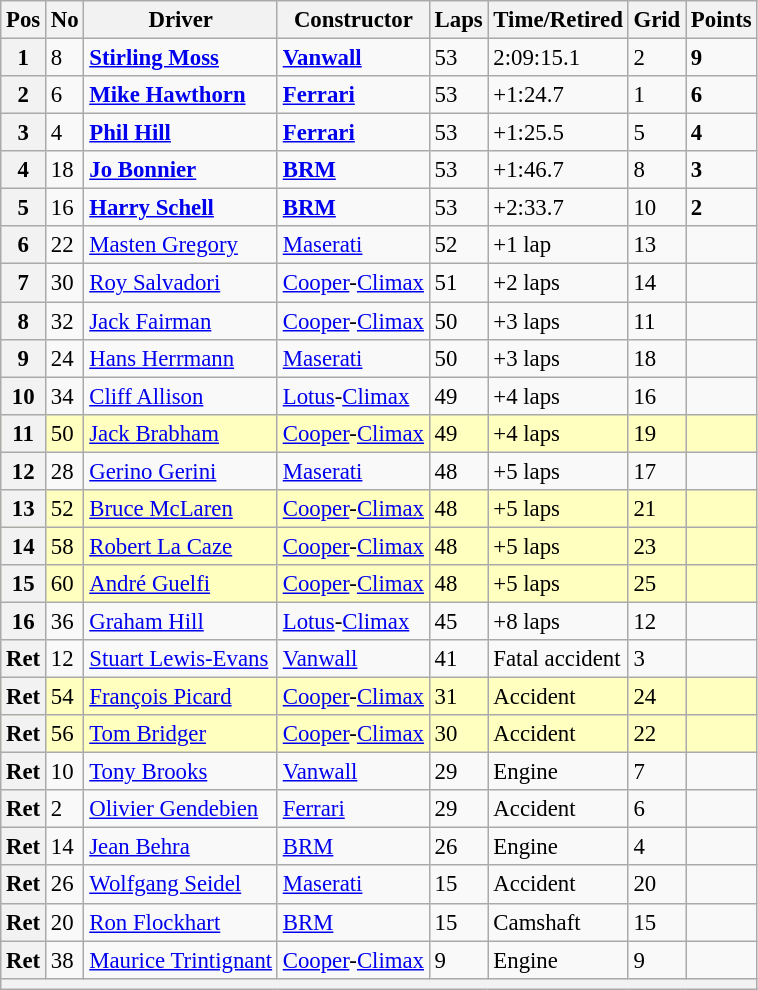<table class="wikitable" style="font-size: 95%">
<tr>
<th>Pos</th>
<th>No</th>
<th>Driver</th>
<th>Constructor</th>
<th>Laps</th>
<th>Time/Retired</th>
<th>Grid</th>
<th>Points</th>
</tr>
<tr>
<th>1</th>
<td>8</td>
<td> <strong><a href='#'>Stirling Moss</a></strong></td>
<td><strong><a href='#'>Vanwall</a></strong></td>
<td>53</td>
<td>2:09:15.1</td>
<td>2</td>
<td><strong>9</strong></td>
</tr>
<tr>
<th>2</th>
<td>6</td>
<td> <strong><a href='#'>Mike Hawthorn</a></strong></td>
<td><strong><a href='#'>Ferrari</a></strong></td>
<td>53</td>
<td>+1:24.7</td>
<td>1</td>
<td><strong>6</strong></td>
</tr>
<tr>
<th>3</th>
<td>4</td>
<td> <strong><a href='#'>Phil Hill</a></strong></td>
<td><strong><a href='#'>Ferrari</a></strong></td>
<td>53</td>
<td>+1:25.5</td>
<td>5</td>
<td><strong>4</strong></td>
</tr>
<tr>
<th>4</th>
<td>18</td>
<td> <strong><a href='#'>Jo Bonnier</a></strong></td>
<td><strong><a href='#'>BRM</a></strong></td>
<td>53</td>
<td>+1:46.7</td>
<td>8</td>
<td><strong>3</strong></td>
</tr>
<tr>
<th>5</th>
<td>16</td>
<td> <strong><a href='#'>Harry Schell</a></strong></td>
<td><strong><a href='#'>BRM</a></strong></td>
<td>53</td>
<td>+2:33.7</td>
<td>10</td>
<td><strong>2</strong></td>
</tr>
<tr>
<th>6</th>
<td>22</td>
<td> <a href='#'>Masten Gregory</a></td>
<td><a href='#'>Maserati</a></td>
<td>52</td>
<td>+1 lap</td>
<td>13</td>
<td></td>
</tr>
<tr>
<th>7</th>
<td>30</td>
<td> <a href='#'>Roy Salvadori</a></td>
<td><a href='#'>Cooper</a>-<a href='#'>Climax</a></td>
<td>51</td>
<td>+2 laps</td>
<td>14</td>
<td></td>
</tr>
<tr>
<th>8</th>
<td>32</td>
<td> <a href='#'>Jack Fairman</a></td>
<td><a href='#'>Cooper</a>-<a href='#'>Climax</a></td>
<td>50</td>
<td>+3 laps</td>
<td>11</td>
<td></td>
</tr>
<tr>
<th>9</th>
<td>24</td>
<td> <a href='#'>Hans Herrmann</a></td>
<td><a href='#'>Maserati</a></td>
<td>50</td>
<td>+3 laps</td>
<td>18</td>
<td></td>
</tr>
<tr>
<th>10</th>
<td>34</td>
<td> <a href='#'>Cliff Allison</a></td>
<td><a href='#'>Lotus</a>-<a href='#'>Climax</a></td>
<td>49</td>
<td>+4 laps</td>
<td>16</td>
<td></td>
</tr>
<tr style="background:#ffffbf;">
<th>11</th>
<td>50</td>
<td> <a href='#'>Jack Brabham</a></td>
<td><a href='#'>Cooper</a>-<a href='#'>Climax</a></td>
<td>49</td>
<td>+4 laps</td>
<td>19</td>
<td></td>
</tr>
<tr>
<th>12</th>
<td>28</td>
<td> <a href='#'>Gerino Gerini</a></td>
<td><a href='#'>Maserati</a></td>
<td>48</td>
<td>+5 laps</td>
<td>17</td>
<td></td>
</tr>
<tr style="background:#ffffbf;">
<th>13</th>
<td>52</td>
<td> <a href='#'>Bruce McLaren</a></td>
<td><a href='#'>Cooper</a>-<a href='#'>Climax</a></td>
<td>48</td>
<td>+5 laps</td>
<td>21</td>
<td></td>
</tr>
<tr style="background:#ffffbf;">
<th>14</th>
<td>58</td>
<td> <a href='#'>Robert La Caze</a></td>
<td><a href='#'>Cooper</a>-<a href='#'>Climax</a></td>
<td>48</td>
<td>+5 laps</td>
<td>23</td>
<td></td>
</tr>
<tr style="background:#ffffbf;">
<th>15</th>
<td>60</td>
<td> <a href='#'>André Guelfi</a></td>
<td><a href='#'>Cooper</a>-<a href='#'>Climax</a></td>
<td>48</td>
<td>+5 laps</td>
<td>25</td>
<td></td>
</tr>
<tr>
<th>16</th>
<td>36</td>
<td> <a href='#'>Graham Hill</a></td>
<td><a href='#'>Lotus</a>-<a href='#'>Climax</a></td>
<td>45</td>
<td>+8 laps</td>
<td>12</td>
<td></td>
</tr>
<tr>
<th>Ret</th>
<td>12</td>
<td> <a href='#'>Stuart Lewis-Evans</a></td>
<td><a href='#'>Vanwall</a></td>
<td>41</td>
<td>Fatal accident</td>
<td>3</td>
<td></td>
</tr>
<tr style="background:#ffffbf;">
<th>Ret</th>
<td>54</td>
<td> <a href='#'>François Picard</a></td>
<td><a href='#'>Cooper</a>-<a href='#'>Climax</a></td>
<td>31</td>
<td>Accident</td>
<td>24</td>
<td></td>
</tr>
<tr style="background:#ffffbf;">
<th>Ret</th>
<td>56</td>
<td> <a href='#'>Tom Bridger</a></td>
<td><a href='#'>Cooper</a>-<a href='#'>Climax</a></td>
<td>30</td>
<td>Accident</td>
<td>22</td>
<td></td>
</tr>
<tr>
<th>Ret</th>
<td>10</td>
<td> <a href='#'>Tony Brooks</a></td>
<td><a href='#'>Vanwall</a></td>
<td>29</td>
<td>Engine</td>
<td>7</td>
<td></td>
</tr>
<tr>
<th>Ret</th>
<td>2</td>
<td> <a href='#'>Olivier Gendebien</a></td>
<td><a href='#'>Ferrari</a></td>
<td>29</td>
<td>Accident</td>
<td>6</td>
<td></td>
</tr>
<tr>
<th>Ret</th>
<td>14</td>
<td> <a href='#'>Jean Behra</a></td>
<td><a href='#'>BRM</a></td>
<td>26</td>
<td>Engine</td>
<td>4</td>
<td></td>
</tr>
<tr>
<th>Ret</th>
<td>26</td>
<td> <a href='#'>Wolfgang Seidel</a></td>
<td><a href='#'>Maserati</a></td>
<td>15</td>
<td>Accident</td>
<td>20</td>
<td></td>
</tr>
<tr>
<th>Ret</th>
<td>20</td>
<td> <a href='#'>Ron Flockhart</a></td>
<td><a href='#'>BRM</a></td>
<td>15</td>
<td>Camshaft</td>
<td>15</td>
<td></td>
</tr>
<tr>
<th>Ret</th>
<td>38</td>
<td> <a href='#'>Maurice Trintignant</a></td>
<td><a href='#'>Cooper</a>-<a href='#'>Climax</a></td>
<td>9</td>
<td>Engine</td>
<td>9</td>
<td></td>
</tr>
<tr>
<th colspan="8"></th>
</tr>
</table>
